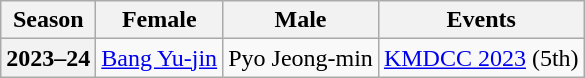<table class="wikitable">
<tr>
<th scope="col">Season</th>
<th scope="col">Female</th>
<th scope="col">Male</th>
<th scope="col">Events</th>
</tr>
<tr>
<th scope="row">2023–24</th>
<td><a href='#'>Bang Yu-jin</a></td>
<td>Pyo Jeong-min</td>
<td><a href='#'>KMDCC 2023</a> (5th)</td>
</tr>
</table>
